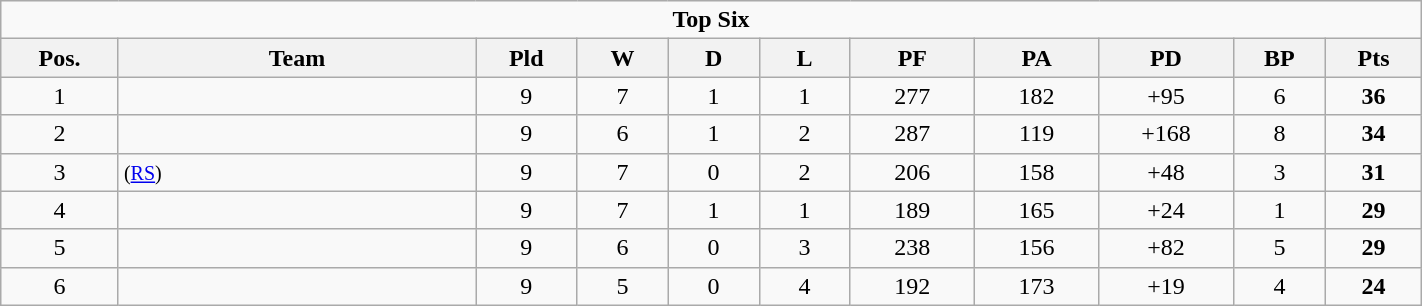<table class="wikitable sortable" style="float:left; margin-right:15px; text-align: center;" width=75%>
<tr>
<td colspan=15><div><strong>Top Six</strong></div></td>
</tr>
<tr>
<th width="20">Pos.</th>
<th width="100">Team</th>
<th width="20">Pld</th>
<th width="20">W</th>
<th width="20">D</th>
<th width="20">L</th>
<th width="30">PF</th>
<th width="30">PA</th>
<th width="30">PD</th>
<th width="20">BP</th>
<th width="20">Pts</th>
</tr>
<tr>
<td>1</td>
<td align=left></td>
<td>9</td>
<td>7</td>
<td>1</td>
<td>1</td>
<td>277</td>
<td>182</td>
<td>+95</td>
<td>6</td>
<td><strong>36</strong></td>
</tr>
<tr>
<td>2</td>
<td align=left></td>
<td>9</td>
<td>6</td>
<td>1</td>
<td>2</td>
<td>287</td>
<td>119</td>
<td>+168</td>
<td>8</td>
<td><strong>34</strong></td>
</tr>
<tr>
<td>3</td>
<td align=left> <small>(<a href='#'>RS</a>)</small></td>
<td>9</td>
<td>7</td>
<td>0</td>
<td>2</td>
<td>206</td>
<td>158</td>
<td>+48</td>
<td>3</td>
<td><strong>31</strong></td>
</tr>
<tr>
<td>4</td>
<td align=left></td>
<td>9</td>
<td>7</td>
<td>1</td>
<td>1</td>
<td>189</td>
<td>165</td>
<td>+24</td>
<td>1</td>
<td><strong>29</strong></td>
</tr>
<tr>
<td>5</td>
<td align=left></td>
<td>9</td>
<td>6</td>
<td>0</td>
<td>3</td>
<td>238</td>
<td>156</td>
<td>+82</td>
<td>5</td>
<td><strong>29</strong></td>
</tr>
<tr>
<td>6</td>
<td align=left></td>
<td>9</td>
<td>5</td>
<td>0</td>
<td>4</td>
<td>192</td>
<td>173</td>
<td>+19</td>
<td>4</td>
<td><strong>24</strong></td>
</tr>
</table>
